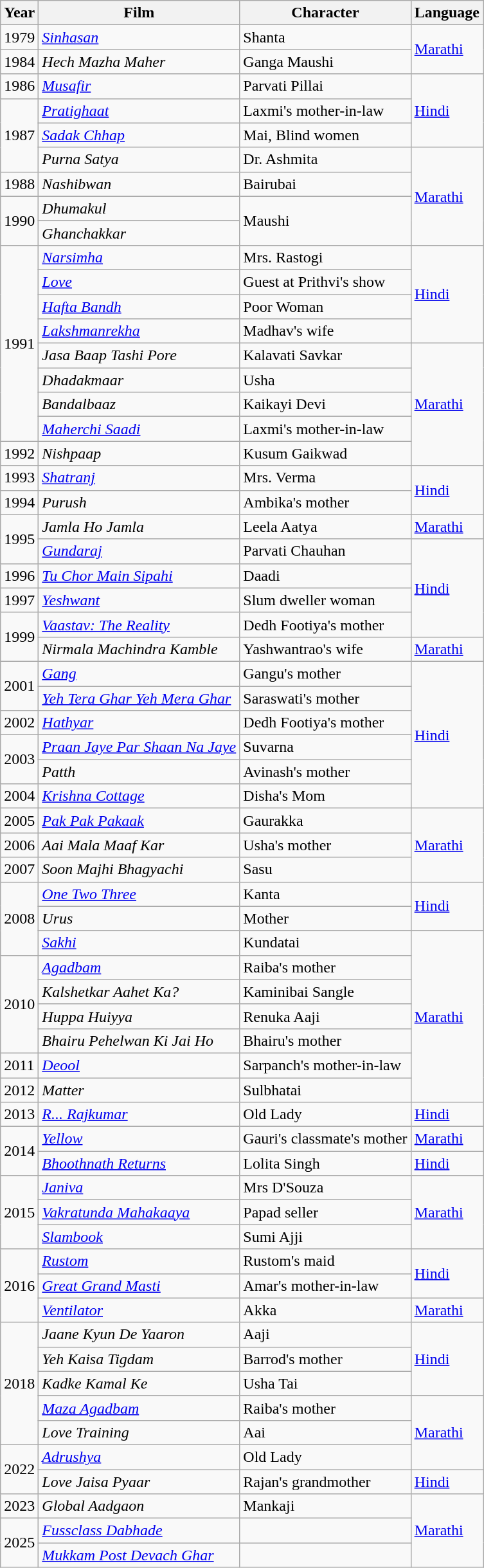<table class="wikitable sortable">
<tr>
<th>Year</th>
<th>Film</th>
<th>Character</th>
<th>Language</th>
</tr>
<tr>
<td>1979</td>
<td><em><a href='#'>Sinhasan</a></em></td>
<td>Shanta</td>
<td rowspan="2"><a href='#'>Marathi</a></td>
</tr>
<tr>
<td>1984</td>
<td><em>Hech Mazha Maher</em></td>
<td>Ganga Maushi</td>
</tr>
<tr>
<td>1986</td>
<td><em><a href='#'>Musafir</a></em></td>
<td>Parvati Pillai</td>
<td rowspan="3"><a href='#'>Hindi</a></td>
</tr>
<tr>
<td rowspan="3">1987</td>
<td><em><a href='#'>Pratighaat</a></em></td>
<td>Laxmi's mother-in-law</td>
</tr>
<tr>
<td><em><a href='#'>Sadak Chhap</a></em></td>
<td>Mai, Blind women</td>
</tr>
<tr>
<td><em>Purna Satya</em></td>
<td>Dr. Ashmita</td>
<td rowspan="4"><a href='#'>Marathi</a></td>
</tr>
<tr>
<td>1988</td>
<td><em>Nashibwan</em></td>
<td>Bairubai</td>
</tr>
<tr>
<td rowspan="2">1990</td>
<td><em>Dhumakul</em></td>
<td rowspan="2">Maushi</td>
</tr>
<tr>
<td><em>Ghanchakkar</em></td>
</tr>
<tr>
<td rowspan="8">1991</td>
<td><em><a href='#'>Narsimha</a></em></td>
<td>Mrs. Rastogi</td>
<td rowspan="4"><a href='#'>Hindi</a></td>
</tr>
<tr>
<td><em><a href='#'>Love</a></em></td>
<td>Guest at Prithvi's show</td>
</tr>
<tr>
<td><em><a href='#'>Hafta Bandh</a></em></td>
<td>Poor Woman</td>
</tr>
<tr>
<td><em><a href='#'>Lakshmanrekha</a></em></td>
<td>Madhav's wife</td>
</tr>
<tr>
<td><em>Jasa Baap Tashi Pore</em></td>
<td>Kalavati Savkar</td>
<td rowspan="5"><a href='#'>Marathi</a></td>
</tr>
<tr>
<td><em>Dhadakmaar</em></td>
<td>Usha</td>
</tr>
<tr>
<td><em>Bandalbaaz</em></td>
<td>Kaikayi Devi</td>
</tr>
<tr>
<td><em><a href='#'>Maherchi Saadi</a></em></td>
<td>Laxmi's mother-in-law</td>
</tr>
<tr>
<td>1992</td>
<td><em>Nishpaap</em></td>
<td>Kusum Gaikwad</td>
</tr>
<tr>
<td>1993</td>
<td><em><a href='#'>Shatranj</a></em></td>
<td>Mrs. Verma</td>
<td rowspan="2"><a href='#'>Hindi</a></td>
</tr>
<tr>
<td>1994</td>
<td><em>Purush</em></td>
<td>Ambika's mother</td>
</tr>
<tr>
<td rowspan="2">1995</td>
<td><em>Jamla Ho Jamla</em></td>
<td>Leela Aatya</td>
<td><a href='#'>Marathi</a></td>
</tr>
<tr>
<td><em><a href='#'>Gundaraj</a></em></td>
<td>Parvati Chauhan</td>
<td rowspan="4"><a href='#'>Hindi</a></td>
</tr>
<tr>
<td>1996</td>
<td><em><a href='#'>Tu Chor Main Sipahi</a></em></td>
<td>Daadi</td>
</tr>
<tr>
<td>1997</td>
<td><em><a href='#'>Yeshwant</a></em></td>
<td>Slum dweller woman</td>
</tr>
<tr>
<td rowspan="2">1999</td>
<td><em><a href='#'>Vaastav: The Reality</a></em></td>
<td>Dedh Footiya's mother</td>
</tr>
<tr>
<td><em>Nirmala Machindra Kamble</em></td>
<td>Yashwantrao's wife</td>
<td><a href='#'>Marathi</a></td>
</tr>
<tr>
<td rowspan="2">2001</td>
<td><em><a href='#'>Gang</a></em></td>
<td>Gangu's mother</td>
<td rowspan="6"><a href='#'>Hindi</a></td>
</tr>
<tr>
<td><em><a href='#'>Yeh Tera Ghar Yeh Mera Ghar</a></em></td>
<td>Saraswati's mother</td>
</tr>
<tr>
<td>2002</td>
<td><em><a href='#'>Hathyar</a></em></td>
<td>Dedh Footiya's mother</td>
</tr>
<tr>
<td rowspan="2">2003</td>
<td><em><a href='#'>Praan Jaye Par Shaan Na Jaye</a></em></td>
<td>Suvarna</td>
</tr>
<tr>
<td><em>Patth</em></td>
<td>Avinash's mother</td>
</tr>
<tr>
<td>2004</td>
<td><em><a href='#'>Krishna Cottage</a></em></td>
<td>Disha's Mom</td>
</tr>
<tr>
<td>2005</td>
<td><em><a href='#'>Pak Pak Pakaak</a></em></td>
<td>Gaurakka</td>
<td rowspan="3"><a href='#'>Marathi</a></td>
</tr>
<tr>
<td>2006</td>
<td><em>Aai Mala Maaf Kar</em></td>
<td>Usha's mother</td>
</tr>
<tr>
<td>2007</td>
<td><em>Soon Majhi Bhagyachi</em></td>
<td>Sasu</td>
</tr>
<tr>
<td rowspan="3">2008</td>
<td><em><a href='#'>One Two Three</a></em></td>
<td>Kanta</td>
<td rowspan="2"><a href='#'>Hindi</a></td>
</tr>
<tr>
<td><em>Urus</em></td>
<td>Mother</td>
</tr>
<tr>
<td><a href='#'><em>Sakhi</em></a></td>
<td>Kundatai</td>
<td rowspan="7"><a href='#'>Marathi</a></td>
</tr>
<tr>
<td rowspan="4">2010</td>
<td><em><a href='#'>Agadbam</a></em></td>
<td>Raiba's mother</td>
</tr>
<tr>
<td><em>Kalshetkar Aahet Ka?</em></td>
<td>Kaminibai Sangle</td>
</tr>
<tr>
<td><em>Huppa Huiyya</em></td>
<td>Renuka Aaji</td>
</tr>
<tr>
<td><em>Bhairu Pehelwan Ki Jai Ho</em></td>
<td>Bhairu's mother</td>
</tr>
<tr>
<td>2011</td>
<td><em><a href='#'>Deool</a></em></td>
<td>Sarpanch's mother-in-law</td>
</tr>
<tr>
<td>2012</td>
<td><em>Matter</em></td>
<td>Sulbhatai</td>
</tr>
<tr>
<td>2013</td>
<td><em><a href='#'>R... Rajkumar</a></em></td>
<td>Old Lady</td>
<td><a href='#'>Hindi</a></td>
</tr>
<tr>
<td rowspan="2">2014</td>
<td><em><a href='#'>Yellow</a></em></td>
<td>Gauri's classmate's mother</td>
<td><a href='#'>Marathi</a></td>
</tr>
<tr>
<td><em><a href='#'>Bhoothnath Returns</a></em></td>
<td>Lolita Singh</td>
<td><a href='#'>Hindi</a></td>
</tr>
<tr>
<td rowspan="3">2015</td>
<td><em><a href='#'>Janiva</a></em></td>
<td>Mrs D'Souza</td>
<td rowspan="3"><a href='#'>Marathi</a></td>
</tr>
<tr>
<td><em><a href='#'>Vakratunda Mahakaaya</a></em></td>
<td>Papad seller</td>
</tr>
<tr>
<td><em><a href='#'>Slambook</a></em></td>
<td>Sumi Ajji</td>
</tr>
<tr>
<td rowspan="3">2016</td>
<td><em><a href='#'>Rustom</a></em></td>
<td>Rustom's maid</td>
<td rowspan="2"><a href='#'>Hindi</a></td>
</tr>
<tr>
<td><em><a href='#'>Great Grand Masti</a></em></td>
<td>Amar's mother-in-law</td>
</tr>
<tr>
<td><em><a href='#'>Ventilator</a></em></td>
<td>Akka</td>
<td><a href='#'>Marathi</a></td>
</tr>
<tr>
<td rowspan="5">2018</td>
<td><em>Jaane Kyun De Yaaron</em></td>
<td>Aaji</td>
<td rowspan="3"><a href='#'>Hindi</a></td>
</tr>
<tr>
<td><em>Yeh Kaisa Tigdam</em></td>
<td>Barrod's mother</td>
</tr>
<tr>
<td><em>Kadke Kamal Ke</em></td>
<td>Usha Tai</td>
</tr>
<tr>
<td><em><a href='#'>Maza Agadbam</a></em></td>
<td>Raiba's mother</td>
<td rowspan="3"><a href='#'>Marathi</a></td>
</tr>
<tr>
<td><em>Love Training</em></td>
<td>Aai</td>
</tr>
<tr>
<td rowspan="2">2022</td>
<td><em><a href='#'>Adrushya</a></em></td>
<td>Old Lady</td>
</tr>
<tr>
<td><em>Love Jaisa Pyaar</em></td>
<td>Rajan's grandmother</td>
<td><a href='#'>Hindi</a></td>
</tr>
<tr>
<td>2023</td>
<td><em>Global Aadgaon</em></td>
<td>Mankaji</td>
<td rowspan="3"><a href='#'>Marathi</a></td>
</tr>
<tr>
<td rowspan="2">2025</td>
<td><em><a href='#'>Fussclass Dabhade</a></em></td>
<td></td>
</tr>
<tr>
<td><em><a href='#'>Mukkam Post Devach Ghar</a></em></td>
<td></td>
</tr>
</table>
